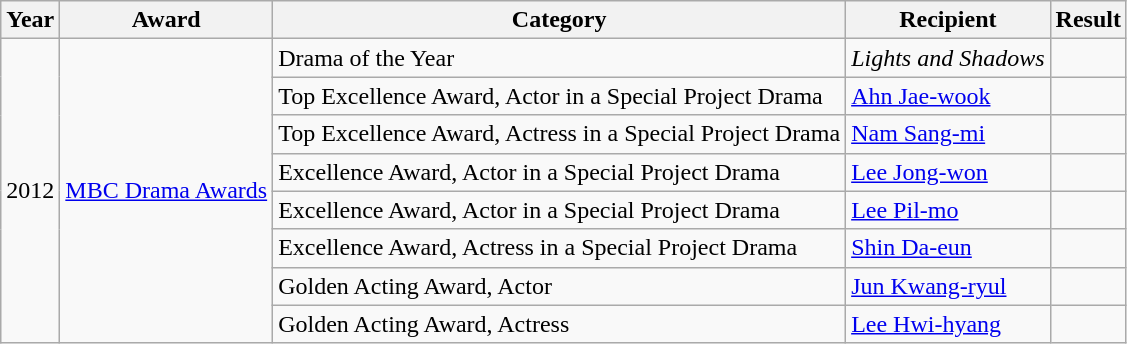<table class="wikitable">
<tr>
<th width=10>Year</th>
<th>Award</th>
<th>Category</th>
<th>Recipient</th>
<th>Result</th>
</tr>
<tr>
<td rowspan=8>2012</td>
<td rowspan=8><a href='#'>MBC Drama Awards</a></td>
<td>Drama of the Year</td>
<td><em>Lights and Shadows</em></td>
<td></td>
</tr>
<tr>
<td>Top Excellence Award, Actor in a Special Project Drama</td>
<td><a href='#'>Ahn Jae-wook</a></td>
<td></td>
</tr>
<tr>
<td>Top Excellence Award, Actress in a Special Project Drama</td>
<td><a href='#'>Nam Sang-mi</a></td>
<td></td>
</tr>
<tr>
<td>Excellence Award, Actor in a Special Project Drama</td>
<td><a href='#'>Lee Jong-won</a></td>
<td></td>
</tr>
<tr>
<td>Excellence Award, Actor in a Special Project Drama</td>
<td><a href='#'>Lee Pil-mo</a></td>
<td></td>
</tr>
<tr>
<td>Excellence Award, Actress in a Special Project Drama</td>
<td><a href='#'>Shin Da-eun</a></td>
<td></td>
</tr>
<tr>
<td>Golden Acting Award, Actor</td>
<td><a href='#'>Jun Kwang-ryul</a></td>
<td></td>
</tr>
<tr>
<td>Golden Acting Award, Actress</td>
<td><a href='#'>Lee Hwi-hyang</a></td>
<td></td>
</tr>
</table>
